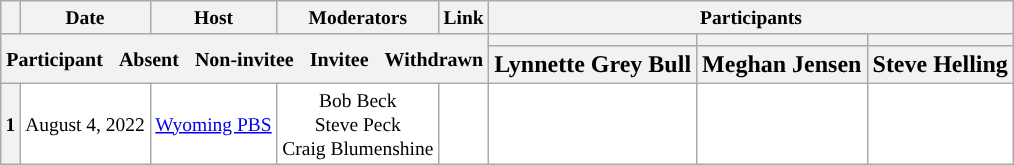<table class="wikitable mw-collapsible"  style="text-align:center;">
<tr style="font-size:small;">
<th scope="col"></th>
<th scope="col">Date</th>
<th scope="col">Host</th>
<th scope="col">Moderators</th>
<th scope="col">Link</th>
<th scope="col" colspan="3">Participants</th>
</tr>
<tr>
<th colspan="5" rowspan="2"> <small>Participant  </small> <small>Absent  </small> <small>Non-invitee  </small> <small>Invitee  </small> <small>Withdrawn</small></th>
<th scope="col" style="background:"></th>
<th scope="col" style="background:"></th>
<th scope="col" style="background:"></th>
</tr>
<tr>
<th scope="col">Lynnette Grey Bull</th>
<th scope="col">Meghan Jensen</th>
<th scope="col">Steve Helling</th>
</tr>
<tr style="background:#fff; font-size:small;">
<th scope="row">1</th>
<td style="white-space:nowrap;">August 4, 2022</td>
<td style="white-space:nowrap;"><a href='#'>Wyoming PBS</a></td>
<td style="white-space:nowrap;">Bob Beck <br> Steve Peck <br> Craig Blumenshine</td>
<td style="white-space:nowrap;"></td>
<td></td>
<td></td>
<td></td>
</tr>
</table>
